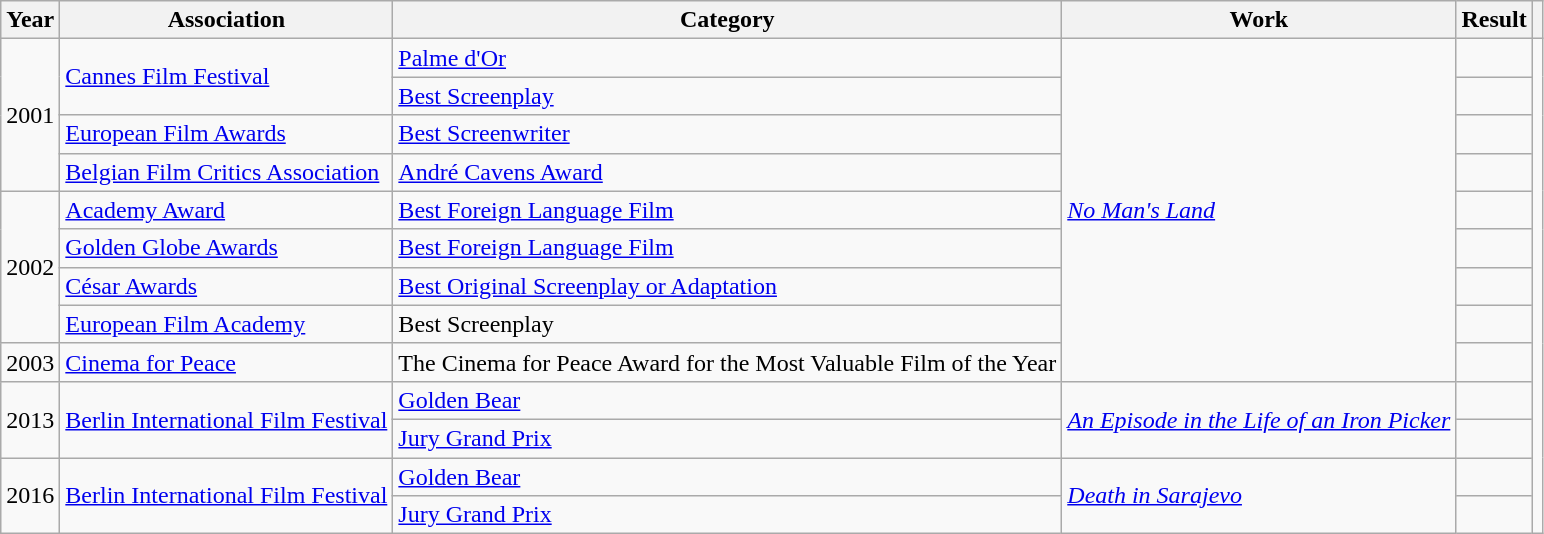<table class="wikitable">
<tr>
<th>Year</th>
<th>Association</th>
<th>Category</th>
<th>Work</th>
<th>Result</th>
<th></th>
</tr>
<tr>
<td rowspan=4>2001</td>
<td rowspan=2><a href='#'>Cannes Film Festival</a></td>
<td><a href='#'>Palme d'Or</a></td>
<td rowspan="9"><em><a href='#'>No Man's Land</a></em></td>
<td></td>
<td rowspan="13"></td>
</tr>
<tr>
<td><a href='#'>Best Screenplay</a></td>
<td></td>
</tr>
<tr>
<td><a href='#'>European Film Awards</a></td>
<td><a href='#'>Best Screenwriter</a></td>
<td></td>
</tr>
<tr>
<td><a href='#'>Belgian Film Critics Association</a></td>
<td><a href='#'>André Cavens Award</a></td>
<td></td>
</tr>
<tr>
<td rowspan="4">2002</td>
<td><a href='#'>Academy Award</a></td>
<td><a href='#'>Best Foreign Language Film</a></td>
<td></td>
</tr>
<tr>
<td><a href='#'>Golden Globe Awards</a></td>
<td><a href='#'>Best Foreign Language Film</a></td>
<td></td>
</tr>
<tr>
<td><a href='#'>César Awards</a></td>
<td><a href='#'>Best Original Screenplay or Adaptation</a></td>
<td></td>
</tr>
<tr>
<td><a href='#'>European Film Academy</a></td>
<td>Best Screenplay</td>
<td></td>
</tr>
<tr>
<td rowspan=1>2003</td>
<td><a href='#'>Cinema for Peace</a></td>
<td>The Cinema for Peace Award for the Most Valuable Film of the Year</td>
<td></td>
</tr>
<tr>
<td rowspan=2>2013</td>
<td rowspan=2><a href='#'>Berlin International Film Festival</a></td>
<td><a href='#'>Golden Bear</a></td>
<td rowspan=2><em><a href='#'>An Episode in the Life of an Iron Picker</a></em></td>
<td></td>
</tr>
<tr>
<td><a href='#'>Jury Grand Prix</a></td>
<td></td>
</tr>
<tr>
<td rowspan=2>2016</td>
<td rowspan=2><a href='#'>Berlin International Film Festival</a></td>
<td><a href='#'>Golden Bear</a></td>
<td rowspan=2><em><a href='#'>Death in Sarajevo</a></em></td>
<td></td>
</tr>
<tr>
<td><a href='#'>Jury Grand Prix</a></td>
<td></td>
</tr>
</table>
